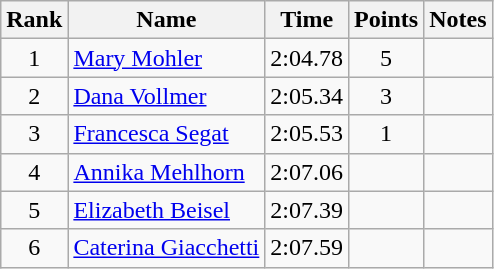<table class="wikitable" style="text-align:center">
<tr>
<th>Rank</th>
<th>Name</th>
<th>Time</th>
<th>Points</th>
<th>Notes</th>
</tr>
<tr>
<td>1</td>
<td align="left"> <a href='#'>Mary Mohler</a></td>
<td>2:04.78</td>
<td>5</td>
<td></td>
</tr>
<tr>
<td>2</td>
<td align="left"> <a href='#'>Dana Vollmer</a></td>
<td>2:05.34</td>
<td>3</td>
<td></td>
</tr>
<tr>
<td>3</td>
<td align="left"> <a href='#'>Francesca Segat</a></td>
<td>2:05.53</td>
<td>1</td>
<td></td>
</tr>
<tr>
<td>4</td>
<td align="left"> <a href='#'>Annika Mehlhorn</a></td>
<td>2:07.06</td>
<td></td>
<td></td>
</tr>
<tr>
<td>5</td>
<td align="left"> <a href='#'>Elizabeth Beisel</a></td>
<td>2:07.39</td>
<td></td>
<td></td>
</tr>
<tr>
<td>6</td>
<td align="left"> <a href='#'>Caterina Giacchetti</a></td>
<td>2:07.59</td>
<td></td>
<td></td>
</tr>
</table>
